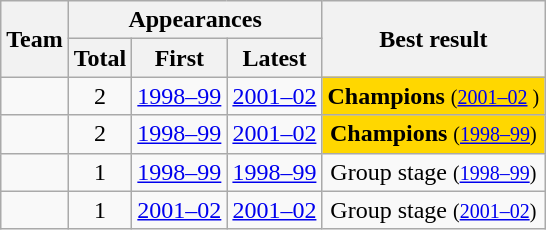<table class="wikitable" style="text-align: center;">
<tr>
<th rowspan=2>Team</th>
<th colspan=3>Appearances</th>
<th rowspan=2>Best result</th>
</tr>
<tr>
<th>Total</th>
<th>First</th>
<th>Latest</th>
</tr>
<tr>
<td style="text-align:left;"></td>
<td>2</td>
<td><a href='#'>1998–99</a></td>
<td><a href='#'>2001–02</a></td>
<td style="background:gold;"><strong>Champions</strong> <small>(<a href='#'>2001–02</a> )</small></td>
</tr>
<tr>
<td style="text-align:left;"></td>
<td>2</td>
<td><a href='#'>1998–99</a></td>
<td><a href='#'>2001–02</a></td>
<td style="background:gold;"><strong>Champions</strong> <small>(<a href='#'>1998–99</a>)</small></td>
</tr>
<tr>
<td style="text-align:left;"></td>
<td>1</td>
<td><a href='#'>1998–99</a></td>
<td><a href='#'>1998–99</a></td>
<td>Group stage <small>(<a href='#'>1998–99</a>)</small></td>
</tr>
<tr>
<td style="text-align:left;"></td>
<td>1</td>
<td><a href='#'>2001–02</a></td>
<td><a href='#'>2001–02</a></td>
<td>Group stage <small>(<a href='#'>2001–02</a>)</small></td>
</tr>
</table>
